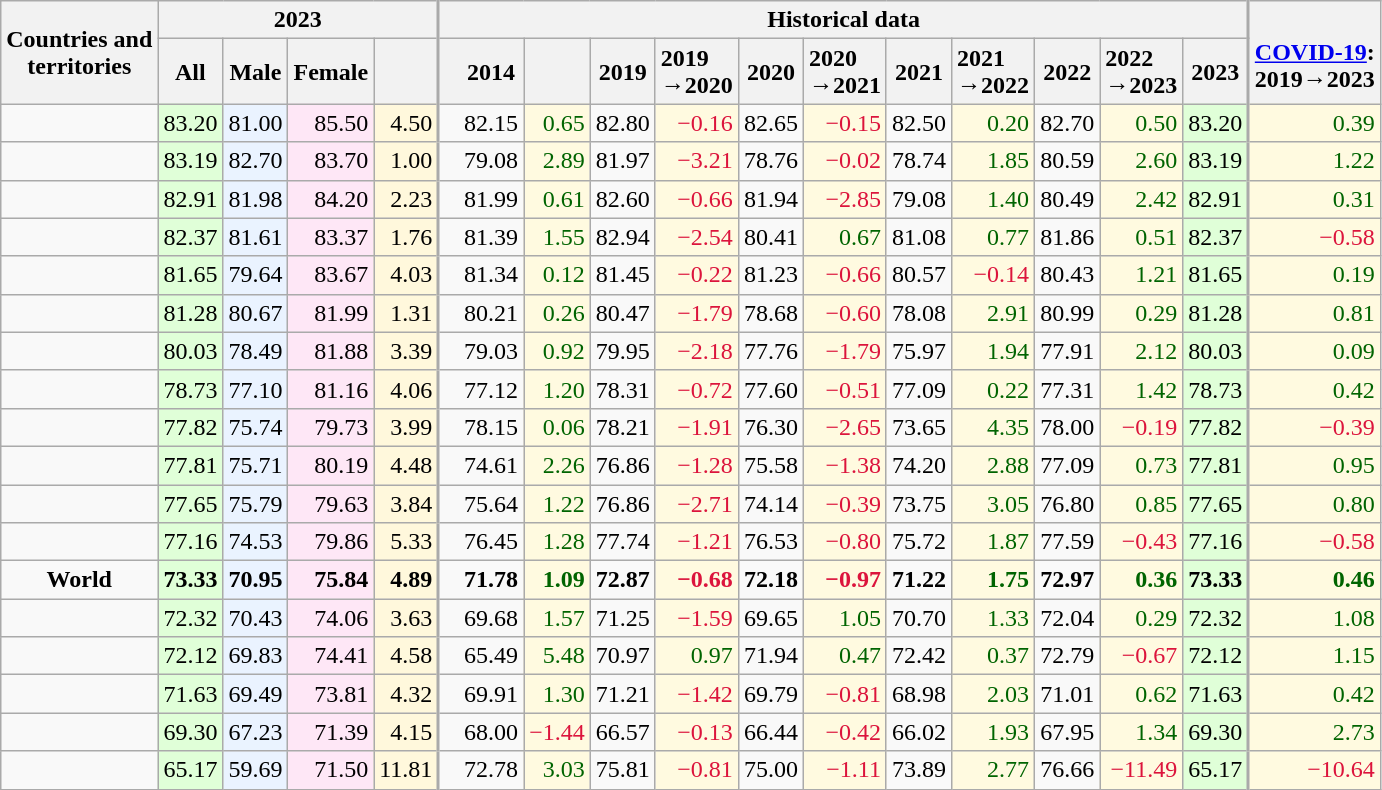<table class="wikitable sortable mw-datatable static-row-numbers sort-under sticky-table-head sticky-table-col1 col1left col2center col3center col4center col5center col6center col8center col10center col12center col14center col16center" style=text-align:right;>
<tr class="sortbottom static-row-header">
<th rowspan=2 style="vertical-align:middle;">Countries and<br>territories</th>
<th colspan=4>2023</th>
<th colspan=11 style="border-left-width:2px;">Historical data</th>
<th rowspan=2 style="border-left-width:2px; text-align:middle;"><br><a href='#'>COVID-19</a>:<br>2019→2023</th>
</tr>
<tr class="sortbottom static-row-header">
<th style="vertical-align:middle;" class=sticky-table-none>All</th>
<th style="vertical-align:middle;">Male</th>
<th style="vertical-align:middle;">Female</th>
<th style="vertical-align:middle;"></th>
<th style="border-left-width:2px; vertical-align:middle; padding-left:1em;">2014</th>
<th style="text-align:left;"></th>
<th style="vertical-align:middle;">2019</th>
<th style="text-align:left;">2019<br>→2020</th>
<th style="vertical-align:middle;">2020</th>
<th style="text-align:left;">2020<br>→2021</th>
<th style="vertical-align:middle;">2021</th>
<th style="text-align:left;">2021<br>→2022</th>
<th style="vertical-align:middle;">2022</th>
<th style="text-align:left;">2022<br>→2023</th>
<th style="vertical-align:middle;">2023</th>
</tr>
<tr>
<td></td>
<td style="background:#e0ffd8;">83.20</td>
<td style="background:#eaf3ff;">81.00</td>
<td style="background:#fee7f6;">85.50</td>
<td style="background:#fff8dc;">4.50</td>
<td style="border-left-width:2px; padding-left:1em;">82.15</td>
<td style="background:#fffae0;color:darkgreen;">0.65</td>
<td>82.80</td>
<td style="background:#fffae0;color:crimson;">−0.16</td>
<td>82.65</td>
<td style="background:#fffae0;color:crimson;">−0.15</td>
<td>82.50</td>
<td style="background:#fffae0;color:darkgreen;">0.20</td>
<td>82.70</td>
<td style="background:#fffae0;color:darkgreen;">0.50</td>
<td style="background:#e0ffd8;">83.20</td>
<td style="background:#fffae0;border-left-width:2px;color:darkgreen;">0.39</td>
</tr>
<tr>
<td></td>
<td style="background:#e0ffd8;">83.19</td>
<td style="background:#eaf3ff;">82.70</td>
<td style="background:#fee7f6;">83.70</td>
<td style="background:#fff8dc;">1.00</td>
<td style="border-left-width:2px; padding-left:1em;">79.08</td>
<td style="background:#fffae0;color:darkgreen;">2.89</td>
<td>81.97</td>
<td style="background:#fffae0;color:crimson;">−3.21</td>
<td>78.76</td>
<td style="background:#fffae0;color:crimson;">−0.02</td>
<td>78.74</td>
<td style="background:#fffae0;color:darkgreen;">1.85</td>
<td>80.59</td>
<td style="background:#fffae0;color:darkgreen;">2.60</td>
<td style="background:#e0ffd8;">83.19</td>
<td style="background:#fffae0;border-left-width:2px;color:darkgreen;">1.22</td>
</tr>
<tr>
<td></td>
<td style="background:#e0ffd8;">82.91</td>
<td style="background:#eaf3ff;">81.98</td>
<td style="background:#fee7f6;">84.20</td>
<td style="background:#fff8dc;">2.23</td>
<td style="border-left-width:2px; padding-left:1em;">81.99</td>
<td style="background:#fffae0;color:darkgreen;">0.61</td>
<td>82.60</td>
<td style="background:#fffae0;color:crimson;">−0.66</td>
<td>81.94</td>
<td style="background:#fffae0;color:crimson;">−2.85</td>
<td>79.08</td>
<td style="background:#fffae0;color:darkgreen;">1.40</td>
<td>80.49</td>
<td style="background:#fffae0;color:darkgreen;">2.42</td>
<td style="background:#e0ffd8;">82.91</td>
<td style="background:#fffae0;border-left-width:2px;color:darkgreen;">0.31</td>
</tr>
<tr>
<td></td>
<td style="background:#e0ffd8;">82.37</td>
<td style="background:#eaf3ff;">81.61</td>
<td style="background:#fee7f6;">83.37</td>
<td style="background:#fff8dc;">1.76</td>
<td style="border-left-width:2px; padding-left:1em;">81.39</td>
<td style="background:#fffae0;color:darkgreen;">1.55</td>
<td>82.94</td>
<td style="background:#fffae0;color:crimson;">−2.54</td>
<td>80.41</td>
<td style="background:#fffae0;color:darkgreen;">0.67</td>
<td>81.08</td>
<td style="background:#fffae0;color:darkgreen;">0.77</td>
<td>81.86</td>
<td style="background:#fffae0;color:darkgreen;">0.51</td>
<td style="background:#e0ffd8;">82.37</td>
<td style="background:#fffae0;border-left-width:2px;color:crimson;">−0.58</td>
</tr>
<tr>
<td></td>
<td style="background:#e0ffd8;">81.65</td>
<td style="background:#eaf3ff;">79.64</td>
<td style="background:#fee7f6;">83.67</td>
<td style="background:#fff8dc;">4.03</td>
<td style="border-left-width:2px; padding-left:1em;">81.34</td>
<td style="background:#fffae0;color:darkgreen;">0.12</td>
<td>81.45</td>
<td style="background:#fffae0;color:crimson;">−0.22</td>
<td>81.23</td>
<td style="background:#fffae0;color:crimson;">−0.66</td>
<td>80.57</td>
<td style="background:#fffae0;color:crimson;">−0.14</td>
<td>80.43</td>
<td style="background:#fffae0;color:darkgreen;">1.21</td>
<td style="background:#e0ffd8;">81.65</td>
<td style="background:#fffae0;border-left-width:2px;color:darkgreen;">0.19</td>
</tr>
<tr>
<td></td>
<td style="background:#e0ffd8;">81.28</td>
<td style="background:#eaf3ff;">80.67</td>
<td style="background:#fee7f6;">81.99</td>
<td style="background:#fff8dc;">1.31</td>
<td style="border-left-width:2px; padding-left:1em;">80.21</td>
<td style="background:#fffae0;color:darkgreen;">0.26</td>
<td>80.47</td>
<td style="background:#fffae0;color:crimson;">−1.79</td>
<td>78.68</td>
<td style="background:#fffae0;color:crimson;">−0.60</td>
<td>78.08</td>
<td style="background:#fffae0;color:darkgreen;">2.91</td>
<td>80.99</td>
<td style="background:#fffae0;color:darkgreen;">0.29</td>
<td style="background:#e0ffd8;">81.28</td>
<td style="background:#fffae0;border-left-width:2px;color:darkgreen;">0.81</td>
</tr>
<tr>
<td></td>
<td style="background:#e0ffd8;">80.03</td>
<td style="background:#eaf3ff;">78.49</td>
<td style="background:#fee7f6;">81.88</td>
<td style="background:#fff8dc;">3.39</td>
<td style="border-left-width:2px; padding-left:1em;">79.03</td>
<td style="background:#fffae0;color:darkgreen;">0.92</td>
<td>79.95</td>
<td style="background:#fffae0;color:crimson;">−2.18</td>
<td>77.76</td>
<td style="background:#fffae0;color:crimson;">−1.79</td>
<td>75.97</td>
<td style="background:#fffae0;color:darkgreen;">1.94</td>
<td>77.91</td>
<td style="background:#fffae0;color:darkgreen;">2.12</td>
<td style="background:#e0ffd8;">80.03</td>
<td style="background:#fffae0;border-left-width:2px;color:darkgreen;">0.09</td>
</tr>
<tr>
<td></td>
<td style="background:#e0ffd8;">78.73</td>
<td style="background:#eaf3ff;">77.10</td>
<td style="background:#fee7f6;">81.16</td>
<td style="background:#fff8dc;">4.06</td>
<td style="border-left-width:2px; padding-left:1em;">77.12</td>
<td style="background:#fffae0;color:darkgreen;">1.20</td>
<td>78.31</td>
<td style="background:#fffae0;color:crimson;">−0.72</td>
<td>77.60</td>
<td style="background:#fffae0;color:crimson;">−0.51</td>
<td>77.09</td>
<td style="background:#fffae0;color:darkgreen;">0.22</td>
<td>77.31</td>
<td style="background:#fffae0;color:darkgreen;">1.42</td>
<td style="background:#e0ffd8;">78.73</td>
<td style="background:#fffae0;border-left-width:2px;color:darkgreen;">0.42</td>
</tr>
<tr>
<td></td>
<td style="background:#e0ffd8;">77.82</td>
<td style="background:#eaf3ff;">75.74</td>
<td style="background:#fee7f6;">79.73</td>
<td style="background:#fff8dc;">3.99</td>
<td style="border-left-width:2px; padding-left:1em;">78.15</td>
<td style="background:#fffae0;color:darkgreen;">0.06</td>
<td>78.21</td>
<td style="background:#fffae0;color:crimson;">−1.91</td>
<td>76.30</td>
<td style="background:#fffae0;color:crimson;">−2.65</td>
<td>73.65</td>
<td style="background:#fffae0;color:darkgreen;">4.35</td>
<td>78.00</td>
<td style="background:#fffae0;color:crimson;">−0.19</td>
<td style="background:#e0ffd8;">77.82</td>
<td style="background:#fffae0;border-left-width:2px;color:crimson;">−0.39</td>
</tr>
<tr>
<td></td>
<td style="background:#e0ffd8;">77.81</td>
<td style="background:#eaf3ff;">75.71</td>
<td style="background:#fee7f6;">80.19</td>
<td style="background:#fff8dc;">4.48</td>
<td style="border-left-width:2px; padding-left:1em;">74.61</td>
<td style="background:#fffae0;color:darkgreen;">2.26</td>
<td>76.86</td>
<td style="background:#fffae0;color:crimson;">−1.28</td>
<td>75.58</td>
<td style="background:#fffae0;color:crimson;">−1.38</td>
<td>74.20</td>
<td style="background:#fffae0;color:darkgreen;">2.88</td>
<td>77.09</td>
<td style="background:#fffae0;color:darkgreen;">0.73</td>
<td style="background:#e0ffd8;">77.81</td>
<td style="background:#fffae0;border-left-width:2px;color:darkgreen;">0.95</td>
</tr>
<tr>
<td></td>
<td style="background:#e0ffd8;">77.65</td>
<td style="background:#eaf3ff;">75.79</td>
<td style="background:#fee7f6;">79.63</td>
<td style="background:#fff8dc;">3.84</td>
<td style="border-left-width:2px; padding-left:1em;">75.64</td>
<td style="background:#fffae0;color:darkgreen;">1.22</td>
<td>76.86</td>
<td style="background:#fffae0;color:crimson;">−2.71</td>
<td>74.14</td>
<td style="background:#fffae0;color:crimson;">−0.39</td>
<td>73.75</td>
<td style="background:#fffae0;color:darkgreen;">3.05</td>
<td>76.80</td>
<td style="background:#fffae0;color:darkgreen;">0.85</td>
<td style="background:#e0ffd8;">77.65</td>
<td style="background:#fffae0;border-left-width:2px;color:darkgreen;">0.80</td>
</tr>
<tr>
<td></td>
<td style="background:#e0ffd8;">77.16</td>
<td style="background:#eaf3ff;">74.53</td>
<td style="background:#fee7f6;">79.86</td>
<td style="background:#fff8dc;">5.33</td>
<td style="border-left-width:2px; padding-left:1em;">76.45</td>
<td style="background:#fffae0;color:darkgreen;">1.28</td>
<td>77.74</td>
<td style="background:#fffae0;color:crimson;">−1.21</td>
<td>76.53</td>
<td style="background:#fffae0;color:crimson;">−0.80</td>
<td>75.72</td>
<td style="background:#fffae0;color:darkgreen;">1.87</td>
<td>77.59</td>
<td style="background:#fffae0;color:crimson;">−0.43</td>
<td style="background:#e0ffd8;">77.16</td>
<td style="background:#fffae0;border-left-width:2px;color:crimson;">−0.58</td>
</tr>
<tr class=static-row-header>
<td style="text-align:center;"><strong>World</strong></td>
<td style="background:#e0ffd8;"><strong>73.33</strong></td>
<td style="background:#eaf3ff;"><strong>70.95</strong></td>
<td style="background:#fee7f6;"><strong>75.84</strong></td>
<td style="background:#fff8dc;"><strong>4.89</strong></td>
<td style="border-left-width:2px;padding-left:1em;"><strong>71.78</strong></td>
<td style="background:#fffae0;color:darkgreen;"><strong>1.09</strong></td>
<td><strong>72.87</strong></td>
<td style="background:#fffae0;color:crimson;"><strong>−0.68</strong></td>
<td><strong>72.18</strong></td>
<td style="background:#fffae0;color:crimson;"><strong>−0.97</strong></td>
<td><strong>71.22</strong></td>
<td style="background:#fffae0;color:darkgreen;"><strong>1.75</strong></td>
<td><strong>72.97</strong></td>
<td style="background:#fffae0;color:darkgreen;"><strong>0.36</strong></td>
<td style="background:#e0ffd8;"><strong>73.33</strong></td>
<td style="background:#fffae0;border-left-width:2px;color:darkgreen;"><strong>0.46</strong></td>
</tr>
<tr>
<td></td>
<td style="background:#e0ffd8;">72.32</td>
<td style="background:#eaf3ff;">70.43</td>
<td style="background:#fee7f6;">74.06</td>
<td style="background:#fff8dc;">3.63</td>
<td style="border-left-width:2px; padding-left:1em;">69.68</td>
<td style="background:#fffae0;color:darkgreen;">1.57</td>
<td>71.25</td>
<td style="background:#fffae0;color:crimson;">−1.59</td>
<td>69.65</td>
<td style="background:#fffae0;color:darkgreen;">1.05</td>
<td>70.70</td>
<td style="background:#fffae0;color:darkgreen;">1.33</td>
<td>72.04</td>
<td style="background:#fffae0;color:darkgreen;">0.29</td>
<td style="background:#e0ffd8;">72.32</td>
<td style="background:#fffae0;border-left-width:2px;color:darkgreen;">1.08</td>
</tr>
<tr>
<td></td>
<td style="background:#e0ffd8;">72.12</td>
<td style="background:#eaf3ff;">69.83</td>
<td style="background:#fee7f6;">74.41</td>
<td style="background:#fff8dc;">4.58</td>
<td style="border-left-width:2px; padding-left:1em;">65.49</td>
<td style="background:#fffae0;color:darkgreen;">5.48</td>
<td>70.97</td>
<td style="background:#fffae0;color:darkgreen;">0.97</td>
<td>71.94</td>
<td style="background:#fffae0;color:darkgreen;">0.47</td>
<td>72.42</td>
<td style="background:#fffae0;color:darkgreen;">0.37</td>
<td>72.79</td>
<td style="background:#fffae0;color:crimson;">−0.67</td>
<td style="background:#e0ffd8;">72.12</td>
<td style="background:#fffae0;border-left-width:2px;color:darkgreen;">1.15</td>
</tr>
<tr>
<td></td>
<td style="background:#e0ffd8;">71.63</td>
<td style="background:#eaf3ff;">69.49</td>
<td style="background:#fee7f6;">73.81</td>
<td style="background:#fff8dc;">4.32</td>
<td style="border-left-width:2px; padding-left:1em;">69.91</td>
<td style="background:#fffae0;color:darkgreen;">1.30</td>
<td>71.21</td>
<td style="background:#fffae0;color:crimson;">−1.42</td>
<td>69.79</td>
<td style="background:#fffae0;color:crimson;">−0.81</td>
<td>68.98</td>
<td style="background:#fffae0;color:darkgreen;">2.03</td>
<td>71.01</td>
<td style="background:#fffae0;color:darkgreen;">0.62</td>
<td style="background:#e0ffd8;">71.63</td>
<td style="background:#fffae0;border-left-width:2px;color:darkgreen;">0.42</td>
</tr>
<tr>
<td></td>
<td style="background:#e0ffd8;">69.30</td>
<td style="background:#eaf3ff;">67.23</td>
<td style="background:#fee7f6;">71.39</td>
<td style="background:#fff8dc;">4.15</td>
<td style="border-left-width:2px; padding-left:1em;">68.00</td>
<td style="background:#fffae0;color:crimson;">−1.44</td>
<td>66.57</td>
<td style="background:#fffae0;color:crimson;">−0.13</td>
<td>66.44</td>
<td style="background:#fffae0;color:crimson;">−0.42</td>
<td>66.02</td>
<td style="background:#fffae0;color:darkgreen;">1.93</td>
<td>67.95</td>
<td style="background:#fffae0;color:darkgreen;">1.34</td>
<td style="background:#e0ffd8;">69.30</td>
<td style="background:#fffae0;border-left-width:2px;color:darkgreen;">2.73</td>
</tr>
<tr>
<td></td>
<td style="background:#e0ffd8;">65.17</td>
<td style="background:#eaf3ff;">59.69</td>
<td style="background:#fee7f6;">71.50</td>
<td style="background:#fff8dc;">11.81</td>
<td style="border-left-width:2px; padding-left:1em;">72.78</td>
<td style="background:#fffae0;color:darkgreen;">3.03</td>
<td>75.81</td>
<td style="background:#fffae0;color:crimson;">−0.81</td>
<td>75.00</td>
<td style="background:#fffae0;color:crimson;">−1.11</td>
<td>73.89</td>
<td style="background:#fffae0;color:darkgreen;">2.77</td>
<td>76.66</td>
<td style="background:#fffae0;color:crimson;">−11.49</td>
<td style="background:#e0ffd8;">65.17</td>
<td style="background:#fffae0;border-left-width:2px;color:crimson;">−10.64</td>
</tr>
</table>
